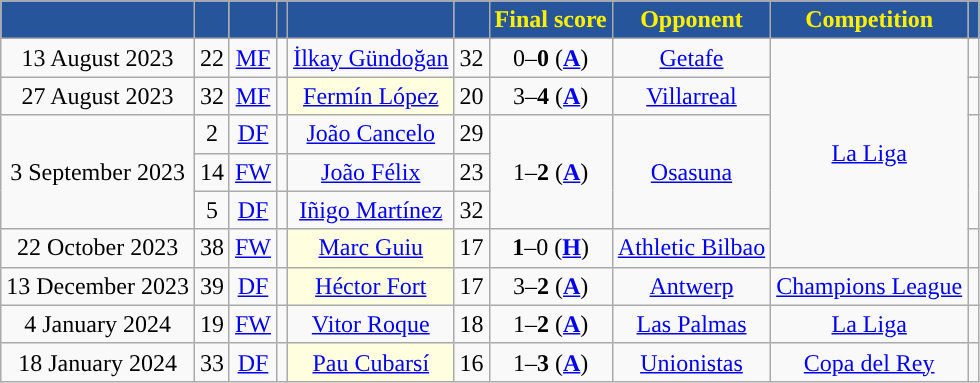<table class="wikitable" style="text-align:center">
<tr>
<th style="background:#26559B;color:#FFF000;"></th>
<th style="background:#26559B;color:#FFF000;"></th>
<th style="background:#26559B;color:#FFF000;"></th>
<th style="background:#26559B;color:#FFF000;"></th>
<th style="background:#26559B;color:#FFF000;"></th>
<th style="background:#26559B;color:#FFF000;"></th>
<th style="background:#26559B;color:#FFF000;">Final score</th>
<th style="background:#26559B;color:#FFF000;">Opponent</th>
<th style="background:#26559B;color:#FFF000;">Competition</th>
<th style="background:#26559B;color:#FFF000;"></th>
</tr>
<tr>
<td>13 August 2023</td>
<td>22</td>
<td><a href='#'>MF</a></td>
<td></td>
<td><a href='#'>İlkay Gündoğan</a></td>
<td>32</td>
<td>0–<strong>0</strong> (<a href='#'><strong>A</strong></a>)</td>
<td><a href='#'>Getafe</a></td>
<td rowspan=6><a href='#'>La Liga</a></td>
<td></td>
</tr>
<tr>
<td>27 August 2023</td>
<td>32</td>
<td><a href='#'>MF</a></td>
<td></td>
<td style="background-color:lightyellow"><a href='#'>Fermín López</a></td>
<td>20</td>
<td>3–<strong>4</strong> (<a href='#'><strong>A</strong></a>)</td>
<td><a href='#'>Villarreal</a></td>
<td></td>
</tr>
<tr>
<td rowspan=3>3 September 2023</td>
<td>2</td>
<td><a href='#'>DF</a></td>
<td></td>
<td><a href='#'>João Cancelo</a></td>
<td>29</td>
<td rowspan=3>1–<strong>2</strong> (<a href='#'><strong>A</strong></a>)</td>
<td rowspan=3><a href='#'>Osasuna</a></td>
<td rowspan=3></td>
</tr>
<tr>
<td>14</td>
<td><a href='#'>FW</a></td>
<td></td>
<td><a href='#'>João Félix</a></td>
<td>23</td>
</tr>
<tr>
<td>5</td>
<td><a href='#'>DF</a></td>
<td></td>
<td><a href='#'>Iñigo Martínez</a></td>
<td>32</td>
</tr>
<tr>
<td>22 October 2023</td>
<td>38</td>
<td><a href='#'>FW</a></td>
<td></td>
<td style="background-color:lightyellow"><a href='#'>Marc Guiu</a></td>
<td>17</td>
<td><strong>1</strong>–0 (<a href='#'><strong>H</strong></a>)</td>
<td><a href='#'>Athletic Bilbao</a></td>
<td></td>
</tr>
<tr>
<td>13 December 2023</td>
<td>39</td>
<td><a href='#'>DF</a></td>
<td></td>
<td style="background-color:lightyellow"><a href='#'>Héctor Fort</a></td>
<td>17</td>
<td>3–<strong>2</strong> (<a href='#'><strong>A</strong></a>)</td>
<td> <a href='#'>Antwerp</a></td>
<td><a href='#'>Champions League</a></td>
<td></td>
</tr>
<tr>
<td>4 January 2024</td>
<td>19</td>
<td><a href='#'>FW</a></td>
<td></td>
<td><a href='#'>Vitor Roque</a></td>
<td>18</td>
<td>1–<strong>2</strong> (<a href='#'><strong>A</strong></a>)</td>
<td><a href='#'>Las Palmas</a></td>
<td><a href='#'>La Liga</a></td>
<td></td>
</tr>
<tr>
<td>18 January 2024</td>
<td>33</td>
<td><a href='#'>DF</a></td>
<td></td>
<td style="background-color:lightyellow"><a href='#'>Pau Cubarsí</a></td>
<td>16</td>
<td>1–<strong>3</strong> (<a href='#'><strong>A</strong></a>)</td>
<td><a href='#'>Unionistas</a></td>
<td><a href='#'>Copa del Rey</a></td>
<td></td>
</tr>
</table>
